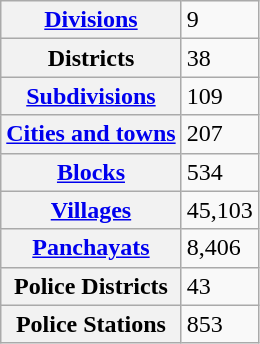<table class="wikitable floatright">
<tr>
<th><a href='#'>Divisions</a></th>
<td>9</td>
</tr>
<tr>
<th>Districts</th>
<td>38</td>
</tr>
<tr>
<th><a href='#'>Subdivisions</a></th>
<td>109</td>
</tr>
<tr>
<th><a href='#'>Cities and towns</a></th>
<td>207</td>
</tr>
<tr>
<th><a href='#'>Blocks</a></th>
<td>534</td>
</tr>
<tr>
<th><a href='#'>Villages</a></th>
<td>45,103</td>
</tr>
<tr>
<th><a href='#'>Panchayats</a></th>
<td>8,406</td>
</tr>
<tr>
<th>Police Districts</th>
<td>43</td>
</tr>
<tr>
<th>Police Stations</th>
<td>853</td>
</tr>
</table>
